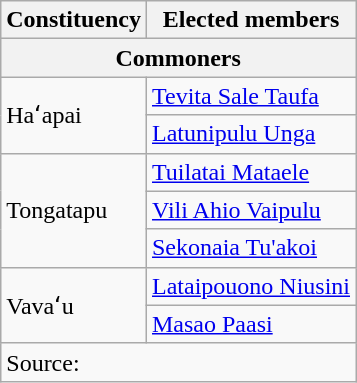<table class=wikitable>
<tr>
<th>Constituency</th>
<th>Elected members</th>
</tr>
<tr>
<th colspan=3>Commoners</th>
</tr>
<tr>
<td rowspan=2>Haʻapai</td>
<td><a href='#'>Tevita Sale Taufa</a></td>
</tr>
<tr>
<td><a href='#'>Latunipulu Unga</a></td>
</tr>
<tr>
<td rowspan=3>Tongatapu</td>
<td><a href='#'>Tuilatai Mataele</a></td>
</tr>
<tr>
<td><a href='#'>Vili Ahio Vaipulu</a></td>
</tr>
<tr>
<td><a href='#'>Sekonaia Tu'akoi</a></td>
</tr>
<tr>
<td rowspan=2>Vavaʻu</td>
<td><a href='#'>Lataipouono Niusini</a></td>
</tr>
<tr>
<td><a href='#'>Masao Paasi</a></td>
</tr>
<tr>
<td colspan=3>Source: </td>
</tr>
</table>
